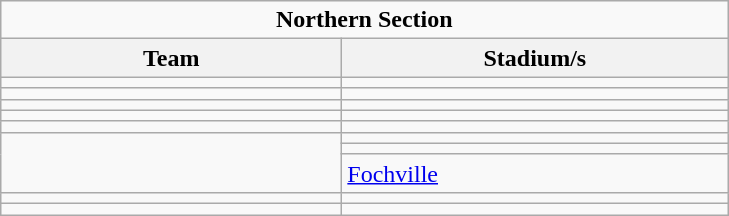<table class="wikitable">
<tr>
<td colspan=3 align=center><strong>Northern Section</strong></td>
</tr>
<tr>
<th width="220">Team</th>
<th width="250">Stadium/s</th>
</tr>
<tr>
<td></td>
<td></td>
</tr>
<tr>
<td></td>
<td></td>
</tr>
<tr>
<td></td>
<td></td>
</tr>
<tr>
<td></td>
<td></td>
</tr>
<tr>
<td></td>
<td></td>
</tr>
<tr>
<td rowspan=3></td>
<td></td>
</tr>
<tr>
<td></td>
</tr>
<tr>
<td><a href='#'>Fochville</a></td>
</tr>
<tr>
<td></td>
<td></td>
</tr>
<tr>
<td></td>
<td></td>
</tr>
</table>
